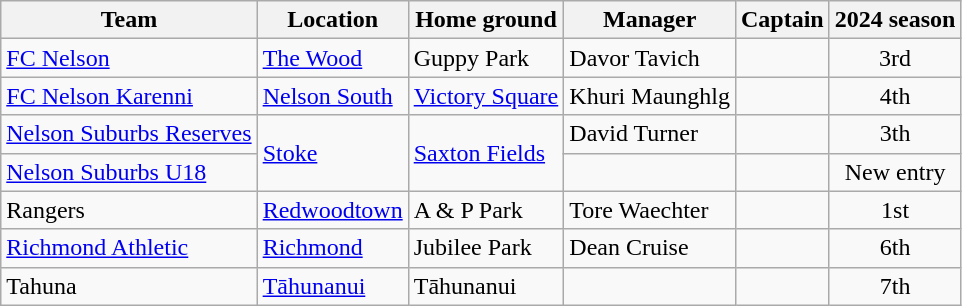<table class="wikitable sortable">
<tr>
<th>Team</th>
<th>Location</th>
<th>Home ground</th>
<th>Manager</th>
<th>Captain</th>
<th>2024 season</th>
</tr>
<tr>
<td><a href='#'>FC Nelson</a></td>
<td><a href='#'>The Wood</a></td>
<td>Guppy Park</td>
<td>Davor Tavich</td>
<td></td>
<td align="center">3rd</td>
</tr>
<tr>
<td><a href='#'>FC Nelson Karenni</a></td>
<td><a href='#'>Nelson South</a></td>
<td><a href='#'>Victory Square</a></td>
<td>Khuri Maunghlg</td>
<td></td>
<td align="center">4th</td>
</tr>
<tr>
<td><a href='#'>Nelson Suburbs Reserves</a></td>
<td rowspan=2><a href='#'>Stoke</a></td>
<td rowspan=2><a href='#'>Saxton Fields</a></td>
<td>David Turner</td>
<td></td>
<td align="center">3th</td>
</tr>
<tr>
<td><a href='#'>Nelson Suburbs U18</a></td>
<td></td>
<td></td>
<td align="center">New entry</td>
</tr>
<tr>
<td>Rangers</td>
<td><a href='#'>Redwoodtown</a></td>
<td>A & P Park</td>
<td>Tore Waechter</td>
<td></td>
<td align="center">1st</td>
</tr>
<tr>
<td><a href='#'>Richmond Athletic</a></td>
<td><a href='#'>Richmond</a></td>
<td>Jubilee Park</td>
<td>Dean Cruise</td>
<td></td>
<td align="center">6th</td>
</tr>
<tr>
<td>Tahuna</td>
<td><a href='#'>Tāhunanui</a></td>
<td>Tāhunanui</td>
<td></td>
<td></td>
<td align="center">7th</td>
</tr>
</table>
